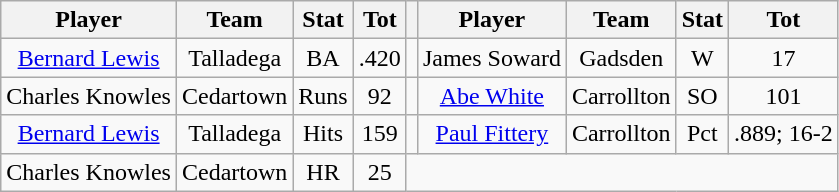<table class="wikitable" style="text-align:center">
<tr>
<th>Player</th>
<th>Team</th>
<th>Stat</th>
<th>Tot</th>
<th></th>
<th>Player</th>
<th>Team</th>
<th>Stat</th>
<th>Tot</th>
</tr>
<tr>
<td><a href='#'>Bernard Lewis</a></td>
<td>Talladega</td>
<td>BA</td>
<td>.420</td>
<td></td>
<td>James Soward</td>
<td>Gadsden</td>
<td>W</td>
<td>17</td>
</tr>
<tr>
<td>Charles Knowles</td>
<td>Cedartown</td>
<td>Runs</td>
<td>92</td>
<td></td>
<td><a href='#'>Abe White</a></td>
<td>Carrollton</td>
<td>SO</td>
<td>101</td>
</tr>
<tr>
<td><a href='#'>Bernard Lewis</a></td>
<td>Talladega</td>
<td>Hits</td>
<td>159</td>
<td></td>
<td><a href='#'>Paul Fittery</a></td>
<td>Carrollton</td>
<td>Pct</td>
<td>.889; 16-2</td>
</tr>
<tr>
<td>Charles Knowles</td>
<td>Cedartown</td>
<td>HR</td>
<td>25</td>
</tr>
</table>
